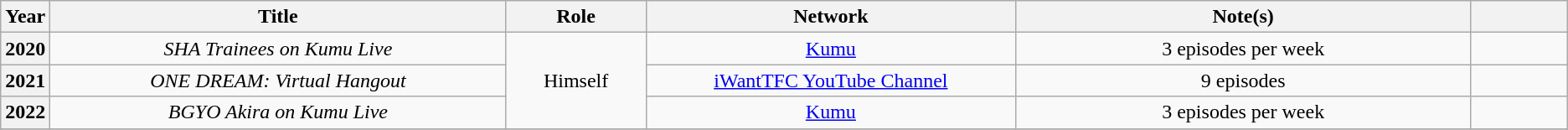<table class="wikitable sortable plainrowheaders" style="text-align:center;">
<tr>
<th style="width:1em;" scope="col">Year</th>
<th style="width:25em;" scope="col">Title</th>
<th style="width:7em;" scope="col">Role</th>
<th style="width:20em;" scope="col">Network</th>
<th style="width:25em;" scope="col">Note(s)</th>
<th style="width:5em;" scope="col"></th>
</tr>
<tr>
<th rowspan=1>2020</th>
<td><em>SHA Trainees on Kumu Live</em></td>
<td rowspan=3>Himself</td>
<td><a href='#'>Kumu</a></td>
<td>3 episodes per week</td>
<td></td>
</tr>
<tr>
<th rowspan=1>2021</th>
<td><em>ONE DREAM: Virtual Hangout</em></td>
<td><a href='#'>iWantTFC YouTube Channel</a></td>
<td>9 episodes</td>
<td style="text-align:center"></td>
</tr>
<tr>
<th rowspan=1>2022</th>
<td><em>BGYO Akira on Kumu Live</em></td>
<td><a href='#'>Kumu</a></td>
<td>3 episodes per week</td>
<td></td>
</tr>
<tr>
</tr>
</table>
